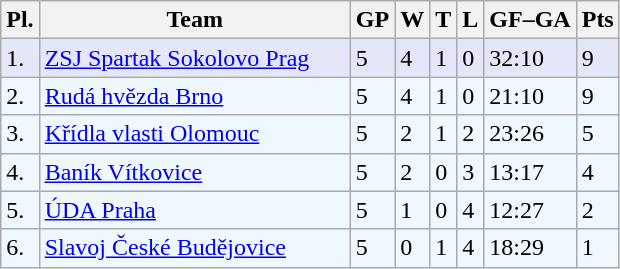<table class="wikitable">
<tr>
<th>Pl.</th>
<th width="200">Team</th>
<th>GP</th>
<th>W</th>
<th>T</th>
<th>L</th>
<th>GF–GA</th>
<th>Pts</th>
</tr>
<tr bgcolor="#e6e6fa">
<td>1.</td>
<td><a href='#'>ZSJ Spartak Sokolovo Prag</a></td>
<td>5</td>
<td>4</td>
<td>1</td>
<td>0</td>
<td>32:10</td>
<td>9</td>
</tr>
<tr bgcolor="#f0f8ff">
<td>2.</td>
<td><a href='#'>Rudá hvězda Brno</a></td>
<td>5</td>
<td>4</td>
<td>1</td>
<td>0</td>
<td>21:10</td>
<td>9</td>
</tr>
<tr bgcolor="#f0f8ff">
<td>3.</td>
<td><a href='#'>Křídla vlasti Olomouc</a></td>
<td>5</td>
<td>2</td>
<td>1</td>
<td>2</td>
<td>23:26</td>
<td>5</td>
</tr>
<tr bgcolor="#f0f8ff">
<td>4.</td>
<td><a href='#'>Baník Vítkovice</a></td>
<td>5</td>
<td>2</td>
<td>0</td>
<td>3</td>
<td>13:17</td>
<td>4</td>
</tr>
<tr bgcolor="#f0f8ff">
<td>5.</td>
<td><a href='#'>ÚDA Praha</a></td>
<td>5</td>
<td>1</td>
<td>0</td>
<td>4</td>
<td>12:27</td>
<td>2</td>
</tr>
<tr bgcolor="#f0f8ff">
<td>6.</td>
<td><a href='#'>Slavoj České Budějovice</a></td>
<td>5</td>
<td>0</td>
<td>1</td>
<td>4</td>
<td>18:29</td>
<td>1</td>
</tr>
</table>
